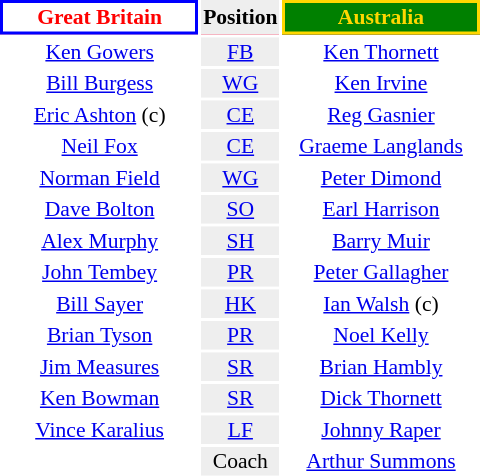<table align=right style="font-size:90%; margin-left:1em">
<tr bgcolor=#FF0033>
<th align="centre" width="126" style="border: 2px solid blue; background: white; color: red">Great Britain</th>
<th align="center" style="background: #eeeeee; color: black">Position</th>
<th align="centre" width="126" style="border: 2px solid gold; background: green; color: gold">Australia</th>
</tr>
<tr>
<td align="center"><a href='#'>Ken Gowers</a></td>
<td align="center" style="background: #eeeeee"><a href='#'>FB</a></td>
<td align="center"><a href='#'>Ken Thornett</a></td>
</tr>
<tr>
<td align="center"><a href='#'>Bill Burgess</a></td>
<td align="center" style="background: #eeeeee"><a href='#'>WG</a></td>
<td align="center"><a href='#'>Ken Irvine</a></td>
</tr>
<tr>
<td align="center"><a href='#'>Eric Ashton</a> (c)</td>
<td align="center" style="background: #eeeeee"><a href='#'>CE</a></td>
<td align="center"><a href='#'>Reg Gasnier</a></td>
</tr>
<tr>
<td align="center"><a href='#'>Neil Fox</a></td>
<td align="center" style="background: #eeeeee"><a href='#'>CE</a></td>
<td align="center"><a href='#'>Graeme Langlands</a></td>
</tr>
<tr>
<td align="center"><a href='#'>Norman Field</a></td>
<td align="center" style="background: #eeeeee"><a href='#'>WG</a></td>
<td align="center"><a href='#'>Peter Dimond</a></td>
</tr>
<tr>
<td align="center"><a href='#'>Dave Bolton</a></td>
<td align="center" style="background: #eeeeee"><a href='#'>SO</a></td>
<td align="center"><a href='#'>Earl Harrison</a></td>
</tr>
<tr>
<td align="center"><a href='#'>Alex Murphy</a></td>
<td align="center" style="background: #eeeeee"><a href='#'>SH</a></td>
<td align="center"><a href='#'>Barry Muir</a></td>
</tr>
<tr>
<td align="center"><a href='#'>John Tembey</a></td>
<td align="center" style="background: #eeeeee"><a href='#'>PR</a></td>
<td align="center"><a href='#'>Peter Gallagher</a></td>
</tr>
<tr>
<td align="center"><a href='#'>Bill Sayer</a></td>
<td align="center" style="background: #eeeeee"><a href='#'>HK</a></td>
<td align="center"><a href='#'>Ian Walsh</a> (c)</td>
</tr>
<tr>
<td align="center"><a href='#'>Brian Tyson</a></td>
<td align="center" style="background: #eeeeee"><a href='#'>PR</a></td>
<td align="center"><a href='#'>Noel Kelly</a></td>
</tr>
<tr>
<td align="center"><a href='#'>Jim Measures</a></td>
<td align="center" style="background: #eeeeee"><a href='#'>SR</a></td>
<td align="center"><a href='#'>Brian Hambly</a></td>
</tr>
<tr>
<td align="center"><a href='#'>Ken Bowman</a></td>
<td align="center" style="background: #eeeeee"><a href='#'>SR</a></td>
<td align="center"><a href='#'>Dick Thornett</a></td>
</tr>
<tr>
<td align="center"><a href='#'>Vince Karalius</a></td>
<td align="center" style="background: #eeeeee"><a href='#'>LF</a></td>
<td align="center"><a href='#'>Johnny Raper</a></td>
</tr>
<tr>
<td align="center"></td>
<td align="center" style="background: #eeeeee">Coach</td>
<td align="center"><a href='#'>Arthur Summons</a></td>
</tr>
</table>
